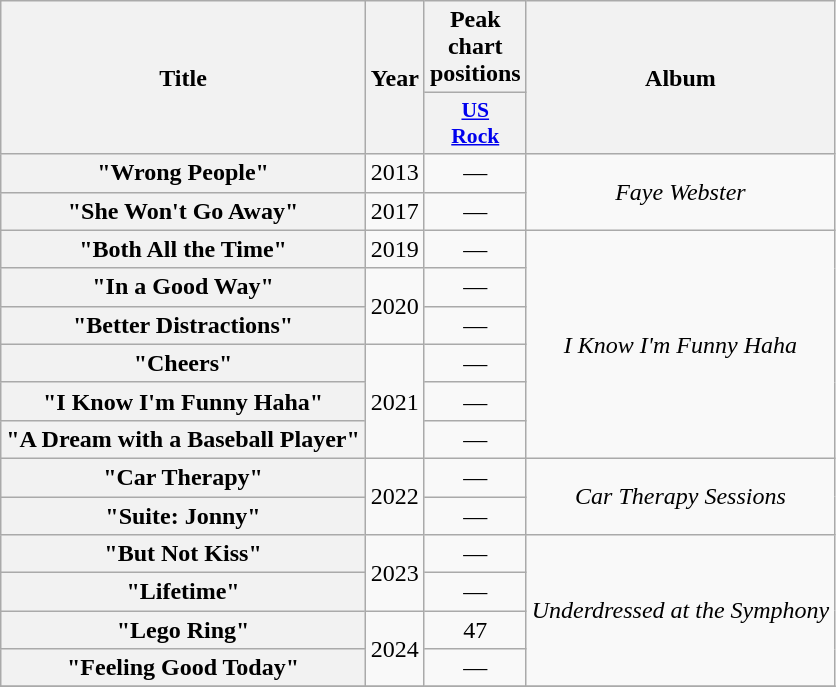<table class="wikitable plainrowheaders" style="text-align:center;">
<tr>
<th scope="col" rowspan="2">Title</th>
<th scope="col" rowspan="2">Year</th>
<th scope="col" colspan="1">Peak chart positions</th>
<th scope="col" rowspan="2">Album</th>
</tr>
<tr>
<th scope="col" style="width:2.5em;font-size:90%;"><a href='#'>US<br>Rock</a><br></th>
</tr>
<tr>
<th scope="row">"Wrong People"</th>
<td>2013</td>
<td>—</td>
<td rowspan="2"><em>Faye Webster</em></td>
</tr>
<tr>
<th scope="row">"She Won't Go Away"</th>
<td>2017</td>
<td>—</td>
</tr>
<tr>
<th scope="row">"Both All the Time"</th>
<td>2019</td>
<td>—</td>
<td rowspan="6"><em>I Know I'm Funny Haha</em></td>
</tr>
<tr>
<th scope="row">"In a Good Way"</th>
<td rowspan="2">2020</td>
<td>—</td>
</tr>
<tr>
<th scope="row">"Better Distractions"</th>
<td>—</td>
</tr>
<tr>
<th scope="row">"Cheers"</th>
<td rowspan="3">2021</td>
<td>—</td>
</tr>
<tr>
<th scope="row">"I Know I'm Funny Haha"</th>
<td>—</td>
</tr>
<tr>
<th scope="row">"A Dream with a Baseball Player"</th>
<td>—</td>
</tr>
<tr>
<th scope="row">"Car Therapy"</th>
<td rowspan="2">2022</td>
<td>—</td>
<td rowspan="2"><em>Car Therapy Sessions</em></td>
</tr>
<tr>
<th scope="row">"Suite: Jonny"</th>
<td>—</td>
</tr>
<tr>
<th scope="row">"But Not Kiss"</th>
<td rowspan="2">2023</td>
<td>—</td>
<td rowspan="4"><em>Underdressed at the Symphony</em></td>
</tr>
<tr>
<th scope="row">"Lifetime"</th>
<td>—</td>
</tr>
<tr>
<th scope="row">"Lego Ring"<br></th>
<td rowspan="2">2024</td>
<td>47</td>
</tr>
<tr>
<th scope="row">"Feeling Good Today"</th>
<td>—</td>
</tr>
<tr>
</tr>
</table>
